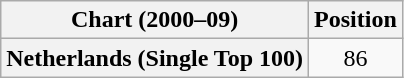<table class="wikitable plainrowheaders">
<tr>
<th>Chart (2000–09)</th>
<th>Position</th>
</tr>
<tr>
<th scope="row">Netherlands (Single Top 100)</th>
<td style="text-align:center;">86</td>
</tr>
</table>
